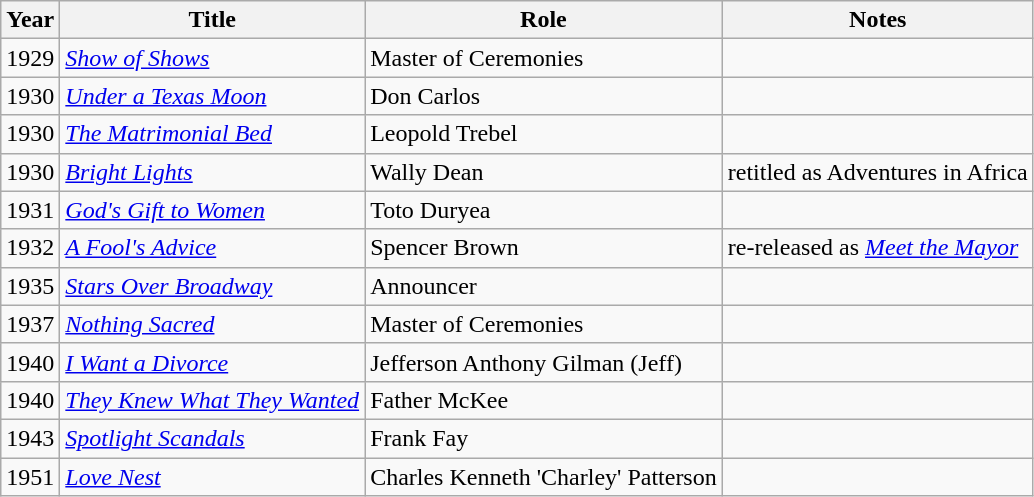<table class="wikitable">
<tr>
<th>Year</th>
<th>Title</th>
<th>Role</th>
<th>Notes</th>
</tr>
<tr>
<td>1929</td>
<td><em><a href='#'>Show of Shows</a></em></td>
<td>Master of Ceremonies</td>
<td></td>
</tr>
<tr>
<td>1930</td>
<td><em><a href='#'>Under a Texas Moon</a></em></td>
<td>Don Carlos</td>
<td></td>
</tr>
<tr>
<td>1930</td>
<td><em><a href='#'>The Matrimonial Bed</a></em></td>
<td>Leopold Trebel</td>
<td></td>
</tr>
<tr>
<td>1930</td>
<td><em><a href='#'>Bright Lights</a></em></td>
<td>Wally Dean</td>
<td>retitled as Adventures in Africa</td>
</tr>
<tr>
<td>1931</td>
<td><em><a href='#'>God's Gift to Women</a></em></td>
<td>Toto Duryea</td>
<td></td>
</tr>
<tr>
<td>1932</td>
<td><em><a href='#'>A Fool's Advice</a></em></td>
<td>Spencer Brown</td>
<td>re-released as <em><a href='#'>Meet the Mayor</a></em></td>
</tr>
<tr>
<td>1935</td>
<td><em><a href='#'>Stars Over Broadway</a></em></td>
<td>Announcer</td>
<td></td>
</tr>
<tr>
<td>1937</td>
<td><em><a href='#'>Nothing Sacred</a></em></td>
<td>Master of Ceremonies</td>
<td></td>
</tr>
<tr>
<td>1940</td>
<td><em><a href='#'>I Want a Divorce</a> </em></td>
<td>Jefferson Anthony Gilman (Jeff)</td>
<td></td>
</tr>
<tr>
<td>1940</td>
<td><em><a href='#'>They Knew What They Wanted</a></em></td>
<td>Father McKee</td>
<td></td>
</tr>
<tr>
<td>1943</td>
<td><em><a href='#'>Spotlight Scandals</a></em></td>
<td>Frank Fay</td>
<td></td>
</tr>
<tr>
<td>1951</td>
<td><em><a href='#'>Love Nest</a></em></td>
<td>Charles Kenneth 'Charley' Patterson</td>
<td></td>
</tr>
</table>
